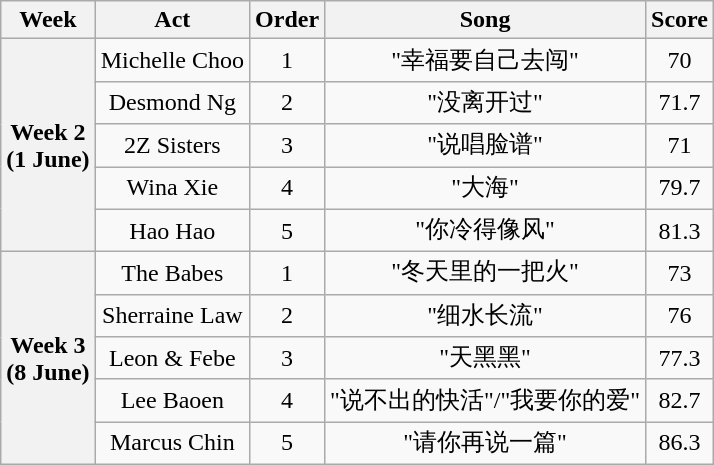<table class="wikitable plainrowheaders" style="text-align:center;">
<tr>
<th scope="col">Week</th>
<th scope="col">Act</th>
<th scope="col">Order</th>
<th scope="col">Song</th>
<th scope="col">Score</th>
</tr>
<tr>
<th rowspan="5">Week 2<br>(1 June)</th>
<td>Michelle Choo</td>
<td>1</td>
<td>"幸福要自己去闯"</td>
<td>70</td>
</tr>
<tr>
<td>Desmond Ng</td>
<td>2</td>
<td>"没离开过"</td>
<td>71.7</td>
</tr>
<tr>
<td>2Z Sisters</td>
<td>3</td>
<td>"说唱脸谱"</td>
<td>71</td>
</tr>
<tr>
<td>Wina Xie</td>
<td>4</td>
<td>"大海"</td>
<td>79.7</td>
</tr>
<tr>
<td>Hao Hao</td>
<td>5</td>
<td>"你冷得像风"</td>
<td>81.3</td>
</tr>
<tr>
<th rowspan="5">Week 3<br>(8 June)</th>
<td>The Babes</td>
<td>1</td>
<td>"冬天里的一把火"</td>
<td>73</td>
</tr>
<tr>
<td>Sherraine Law</td>
<td>2</td>
<td>"细水长流"</td>
<td>76</td>
</tr>
<tr>
<td>Leon & Febe</td>
<td>3</td>
<td>"天黑黑"</td>
<td>77.3</td>
</tr>
<tr>
<td>Lee Baoen</td>
<td>4</td>
<td>"说不出的快活"/"我要你的爱"</td>
<td>82.7</td>
</tr>
<tr>
<td>Marcus Chin</td>
<td>5</td>
<td>"请你再说一篇"</td>
<td>86.3</td>
</tr>
</table>
